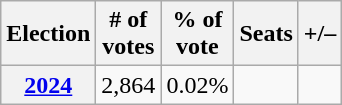<table class=wikitable>
<tr>
<th>Election</th>
<th># of<br>votes</th>
<th>% of<br>vote</th>
<th>Seats</th>
<th>+/–</th>
</tr>
<tr>
<th><a href='#'>2024</a></th>
<td>2,864</td>
<td>0.02%</td>
<td></td>
<td></td>
</tr>
</table>
